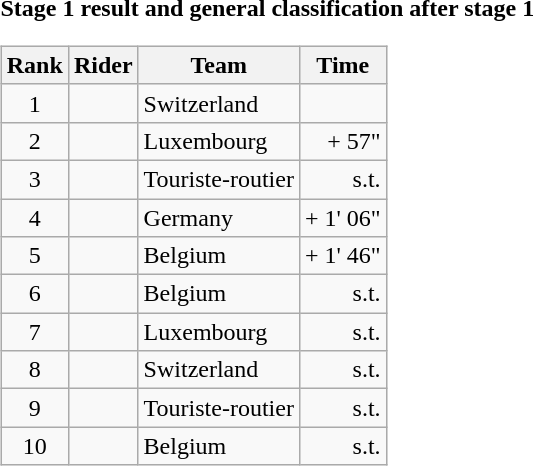<table>
<tr>
<td><strong>Stage 1 result and general classification after stage 1</strong><br><table class="wikitable">
<tr>
<th scope="col">Rank</th>
<th scope="col">Rider</th>
<th scope="col">Team</th>
<th scope="col">Time</th>
</tr>
<tr>
<td style="text-align:center;">1</td>
<td></td>
<td>Switzerland</td>
<td style="text-align:right;"></td>
</tr>
<tr>
<td style="text-align:center;">2</td>
<td></td>
<td>Luxembourg</td>
<td style="text-align:right;">+ 57"</td>
</tr>
<tr>
<td style="text-align:center;">3</td>
<td></td>
<td>Touriste-routier</td>
<td style="text-align:right;">s.t.</td>
</tr>
<tr>
<td style="text-align:center;">4</td>
<td></td>
<td>Germany</td>
<td style="text-align:right;">+ 1' 06"</td>
</tr>
<tr>
<td style="text-align:center;">5</td>
<td></td>
<td>Belgium</td>
<td style="text-align:right;">+ 1' 46"</td>
</tr>
<tr>
<td style="text-align:center;">6</td>
<td></td>
<td>Belgium</td>
<td style="text-align:right;">s.t.</td>
</tr>
<tr>
<td style="text-align:center;">7</td>
<td></td>
<td>Luxembourg</td>
<td style="text-align:right;">s.t.</td>
</tr>
<tr>
<td style="text-align:center;">8</td>
<td></td>
<td>Switzerland</td>
<td style="text-align:right;">s.t.</td>
</tr>
<tr>
<td style="text-align:center;">9</td>
<td></td>
<td>Touriste-routier</td>
<td style="text-align:right;">s.t.</td>
</tr>
<tr>
<td style="text-align:center;">10</td>
<td></td>
<td>Belgium</td>
<td style="text-align:right;">s.t.</td>
</tr>
</table>
</td>
</tr>
</table>
